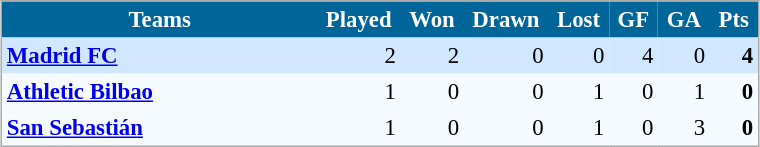<table align=center cellpadding="3" cellspacing="0" style="background: #f9f9f9; border: 1px #aaa solid; border-collapse: collapse; font-size: 95%;" width=40%>
<tr bgcolor=#006699 style="color:white;">
<th width=34%>Teams</th>
<th width=5%>Played</th>
<th width=5%>Won</th>
<th width=5%>Drawn</th>
<th width=5%>Lost</th>
<th width=5%>GF</th>
<th width=5%>GA</th>
<th width=5%>Pts</th>
</tr>
<tr align=right bgcolor=#D0E7FF>
<td align=left><strong><a href='#'>Madrid FC</a></strong></td>
<td>2</td>
<td>2</td>
<td>0</td>
<td>0</td>
<td>4</td>
<td>0</td>
<td><strong>4</strong></td>
</tr>
<tr align=right bgcolor=#F5FAFF>
<td align=left><strong><a href='#'>Athletic Bilbao</a></strong></td>
<td>1</td>
<td>0</td>
<td>0</td>
<td>1</td>
<td>0</td>
<td>1</td>
<td><strong>0</strong></td>
</tr>
<tr align=right bgcolor=#F5FAFF>
<td align=left><strong><a href='#'>San Sebastián</a></strong></td>
<td>1</td>
<td>0</td>
<td>0</td>
<td>1</td>
<td>0</td>
<td>3</td>
<td><strong>0</strong></td>
</tr>
</table>
